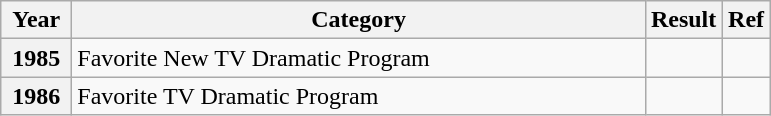<table class="wikitable plainrowheaders">
<tr>
<th scope="col"; width=40>Year</th>
<th scope="col"; width=375>Category</th>
<th scope="col"; width=40>Result</th>
<th scope="col"; width=25>Ref</th>
</tr>
<tr>
<th scope="row">1985</th>
<td>Favorite New TV Dramatic Program</td>
<td></td>
<td></td>
</tr>
<tr>
<th scope="row">1986</th>
<td>Favorite TV Dramatic Program</td>
<td></td>
<td></td>
</tr>
</table>
